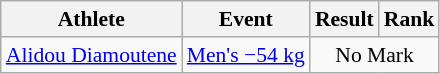<table class="wikitable" style="font-size:90%">
<tr>
<th>Athlete</th>
<th>Event</th>
<th>Result</th>
<th>Rank</th>
</tr>
<tr align=center>
<td align=left><a href='#'>Alidou Diamoutene</a></td>
<td align=left><a href='#'>Men's −54 kg</a></td>
<td colspan=2>No Mark</td>
</tr>
</table>
